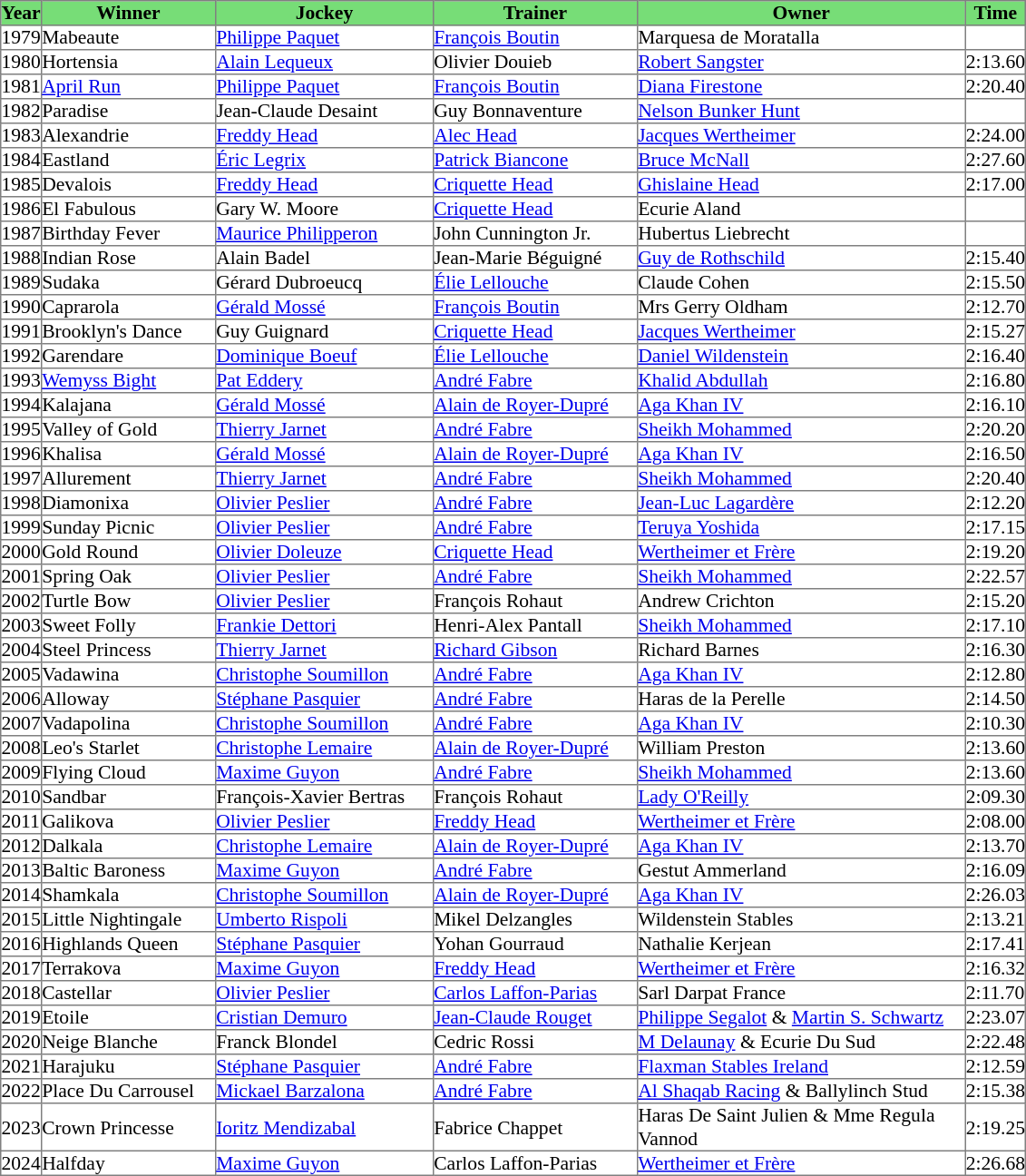<table class = "sortable" | border="1" cellpadding="0" style="border-collapse: collapse; font-size:90%">
<tr bgcolor="#77dd77" align="center">
<th>Year</th>
<th>Winner</th>
<th>Jockey</th>
<th>Trainer</th>
<th>Owner</th>
<th>Time</th>
</tr>
<tr>
<td>1979</td>
<td width=127px>Mabeaute</td>
<td width=159px><a href='#'>Philippe Paquet</a></td>
<td width=149px><a href='#'>François Boutin</a></td>
<td width=240px>Marquesa de Moratalla</td>
<td></td>
</tr>
<tr>
<td>1980</td>
<td>Hortensia</td>
<td><a href='#'>Alain Lequeux</a></td>
<td>Olivier Douieb</td>
<td><a href='#'>Robert Sangster</a></td>
<td>2:13.60</td>
</tr>
<tr>
<td>1981</td>
<td><a href='#'>April Run</a></td>
<td><a href='#'>Philippe Paquet</a></td>
<td><a href='#'>François Boutin</a></td>
<td><a href='#'>Diana Firestone</a></td>
<td>2:20.40</td>
</tr>
<tr>
<td>1982</td>
<td>Paradise</td>
<td>Jean-Claude Desaint</td>
<td>Guy Bonnaventure</td>
<td><a href='#'>Nelson Bunker Hunt</a></td>
<td></td>
</tr>
<tr>
<td>1983</td>
<td>Alexandrie</td>
<td><a href='#'>Freddy Head</a></td>
<td><a href='#'>Alec Head</a></td>
<td><a href='#'>Jacques Wertheimer</a></td>
<td>2:24.00</td>
</tr>
<tr>
<td>1984</td>
<td>Eastland</td>
<td><a href='#'>Éric Legrix</a></td>
<td><a href='#'>Patrick Biancone</a></td>
<td><a href='#'>Bruce McNall</a></td>
<td>2:27.60</td>
</tr>
<tr>
<td>1985</td>
<td>Devalois</td>
<td><a href='#'>Freddy Head</a></td>
<td><a href='#'>Criquette Head</a></td>
<td><a href='#'>Ghislaine Head</a></td>
<td>2:17.00</td>
</tr>
<tr>
<td>1986</td>
<td>El Fabulous</td>
<td>Gary W. Moore</td>
<td><a href='#'>Criquette Head</a></td>
<td>Ecurie Aland</td>
<td></td>
</tr>
<tr>
<td>1987</td>
<td>Birthday Fever</td>
<td><a href='#'>Maurice Philipperon</a></td>
<td>John Cunnington Jr.</td>
<td>Hubertus Liebrecht</td>
<td></td>
</tr>
<tr>
<td>1988</td>
<td>Indian Rose</td>
<td>Alain Badel</td>
<td>Jean-Marie Béguigné</td>
<td><a href='#'>Guy de Rothschild</a></td>
<td>2:15.40</td>
</tr>
<tr>
<td>1989</td>
<td>Sudaka</td>
<td>Gérard Dubroeucq</td>
<td><a href='#'>Élie Lellouche</a></td>
<td>Claude Cohen</td>
<td>2:15.50</td>
</tr>
<tr>
<td>1990</td>
<td>Caprarola</td>
<td><a href='#'>Gérald Mossé</a></td>
<td><a href='#'>François Boutin</a></td>
<td>Mrs Gerry Oldham</td>
<td>2:12.70</td>
</tr>
<tr>
<td>1991</td>
<td>Brooklyn's Dance</td>
<td>Guy Guignard</td>
<td><a href='#'>Criquette Head</a></td>
<td><a href='#'>Jacques Wertheimer</a></td>
<td>2:15.27</td>
</tr>
<tr>
<td>1992</td>
<td>Garendare</td>
<td><a href='#'>Dominique Boeuf</a></td>
<td><a href='#'>Élie Lellouche</a></td>
<td><a href='#'>Daniel Wildenstein</a></td>
<td>2:16.40</td>
</tr>
<tr>
<td>1993</td>
<td><a href='#'>Wemyss Bight</a></td>
<td><a href='#'>Pat Eddery</a></td>
<td><a href='#'>André Fabre</a></td>
<td><a href='#'>Khalid Abdullah</a></td>
<td>2:16.80</td>
</tr>
<tr>
<td>1994</td>
<td>Kalajana</td>
<td><a href='#'>Gérald Mossé</a></td>
<td><a href='#'>Alain de Royer-Dupré</a></td>
<td><a href='#'>Aga Khan IV</a></td>
<td>2:16.10</td>
</tr>
<tr>
<td>1995</td>
<td>Valley of Gold</td>
<td><a href='#'>Thierry Jarnet</a></td>
<td><a href='#'>André Fabre</a></td>
<td><a href='#'>Sheikh Mohammed</a></td>
<td>2:20.20</td>
</tr>
<tr>
<td>1996</td>
<td>Khalisa</td>
<td><a href='#'>Gérald Mossé</a></td>
<td><a href='#'>Alain de Royer-Dupré</a></td>
<td><a href='#'>Aga Khan IV</a></td>
<td>2:16.50</td>
</tr>
<tr>
<td>1997</td>
<td>Allurement</td>
<td><a href='#'>Thierry Jarnet</a></td>
<td><a href='#'>André Fabre</a></td>
<td><a href='#'>Sheikh Mohammed</a></td>
<td>2:20.40</td>
</tr>
<tr>
<td>1998</td>
<td>Diamonixa</td>
<td><a href='#'>Olivier Peslier</a></td>
<td><a href='#'>André Fabre</a></td>
<td><a href='#'>Jean-Luc Lagardère</a></td>
<td>2:12.20</td>
</tr>
<tr>
<td>1999</td>
<td>Sunday Picnic</td>
<td><a href='#'>Olivier Peslier</a></td>
<td><a href='#'>André Fabre</a></td>
<td><a href='#'>Teruya Yoshida</a></td>
<td>2:17.15</td>
</tr>
<tr>
<td>2000</td>
<td>Gold Round</td>
<td><a href='#'>Olivier Doleuze</a></td>
<td><a href='#'>Criquette Head</a></td>
<td><a href='#'>Wertheimer et Frère</a></td>
<td>2:19.20</td>
</tr>
<tr>
<td>2001</td>
<td>Spring Oak</td>
<td><a href='#'>Olivier Peslier</a></td>
<td><a href='#'>André Fabre</a></td>
<td><a href='#'>Sheikh Mohammed</a></td>
<td>2:22.57</td>
</tr>
<tr>
<td>2002</td>
<td>Turtle Bow</td>
<td><a href='#'>Olivier Peslier</a></td>
<td>François Rohaut</td>
<td>Andrew Crichton</td>
<td>2:15.20</td>
</tr>
<tr>
<td>2003</td>
<td>Sweet Folly</td>
<td><a href='#'>Frankie Dettori</a></td>
<td>Henri-Alex Pantall</td>
<td><a href='#'>Sheikh Mohammed</a></td>
<td>2:17.10</td>
</tr>
<tr>
<td>2004</td>
<td>Steel Princess</td>
<td><a href='#'>Thierry Jarnet</a></td>
<td><a href='#'>Richard Gibson</a></td>
<td>Richard Barnes</td>
<td>2:16.30</td>
</tr>
<tr>
<td>2005</td>
<td>Vadawina</td>
<td><a href='#'>Christophe Soumillon</a></td>
<td><a href='#'>André Fabre</a></td>
<td><a href='#'>Aga Khan IV</a></td>
<td>2:12.80</td>
</tr>
<tr>
<td>2006</td>
<td>Alloway</td>
<td><a href='#'>Stéphane Pasquier</a></td>
<td><a href='#'>André Fabre</a></td>
<td>Haras de la Perelle</td>
<td>2:14.50</td>
</tr>
<tr>
<td>2007</td>
<td>Vadapolina</td>
<td><a href='#'>Christophe Soumillon</a></td>
<td><a href='#'>André Fabre</a></td>
<td><a href='#'>Aga Khan IV</a></td>
<td>2:10.30</td>
</tr>
<tr>
<td>2008</td>
<td>Leo's Starlet</td>
<td><a href='#'>Christophe Lemaire</a></td>
<td><a href='#'>Alain de Royer-Dupré</a></td>
<td>William Preston</td>
<td>2:13.60</td>
</tr>
<tr>
<td>2009</td>
<td>Flying Cloud</td>
<td><a href='#'>Maxime Guyon</a></td>
<td><a href='#'>André Fabre</a></td>
<td><a href='#'>Sheikh Mohammed</a></td>
<td>2:13.60</td>
</tr>
<tr>
<td>2010</td>
<td>Sandbar</td>
<td>François-Xavier Bertras</td>
<td>François Rohaut</td>
<td><a href='#'>Lady O'Reilly</a></td>
<td>2:09.30</td>
</tr>
<tr>
<td>2011</td>
<td>Galikova</td>
<td><a href='#'>Olivier Peslier</a></td>
<td><a href='#'>Freddy Head</a></td>
<td><a href='#'>Wertheimer et Frère</a></td>
<td>2:08.00</td>
</tr>
<tr>
<td>2012</td>
<td>Dalkala</td>
<td><a href='#'>Christophe Lemaire</a></td>
<td><a href='#'>Alain de Royer-Dupré</a></td>
<td><a href='#'>Aga Khan IV</a></td>
<td>2:13.70</td>
</tr>
<tr>
<td>2013</td>
<td>Baltic Baroness</td>
<td><a href='#'>Maxime Guyon</a></td>
<td><a href='#'>André Fabre</a></td>
<td>Gestut Ammerland</td>
<td>2:16.09</td>
</tr>
<tr>
<td>2014</td>
<td>Shamkala</td>
<td><a href='#'>Christophe Soumillon</a></td>
<td><a href='#'>Alain de Royer-Dupré</a></td>
<td><a href='#'>Aga Khan IV</a></td>
<td>2:26.03</td>
</tr>
<tr>
<td>2015</td>
<td>Little Nightingale</td>
<td><a href='#'>Umberto Rispoli</a></td>
<td>Mikel Delzangles</td>
<td>Wildenstein Stables</td>
<td>2:13.21</td>
</tr>
<tr>
<td>2016</td>
<td>Highlands Queen</td>
<td><a href='#'>Stéphane Pasquier</a></td>
<td>Yohan Gourraud</td>
<td>Nathalie Kerjean</td>
<td>2:17.41</td>
</tr>
<tr>
<td>2017</td>
<td>Terrakova</td>
<td><a href='#'>Maxime Guyon</a></td>
<td><a href='#'>Freddy Head</a></td>
<td><a href='#'>Wertheimer et Frère</a></td>
<td>2:16.32</td>
</tr>
<tr>
<td>2018</td>
<td>Castellar</td>
<td><a href='#'>Olivier Peslier</a></td>
<td><a href='#'>Carlos Laffon-Parias</a></td>
<td>Sarl Darpat France</td>
<td>2:11.70</td>
</tr>
<tr>
<td>2019</td>
<td>Etoile</td>
<td><a href='#'>Cristian Demuro</a></td>
<td><a href='#'>Jean-Claude Rouget</a></td>
<td><a href='#'>Philippe Segalot</a> & <a href='#'>Martin S. Schwartz</a></td>
<td>2:23.07</td>
</tr>
<tr>
<td>2020</td>
<td>Neige Blanche</td>
<td>Franck Blondel</td>
<td>Cedric Rossi</td>
<td><a href='#'>M Delaunay</a> & Ecurie Du Sud</td>
<td>2:22.48</td>
</tr>
<tr>
<td>2021</td>
<td>Harajuku</td>
<td><a href='#'>Stéphane Pasquier</a></td>
<td><a href='#'>André Fabre</a></td>
<td><a href='#'>Flaxman Stables Ireland</a></td>
<td>2:12.59</td>
</tr>
<tr>
<td>2022</td>
<td>Place Du Carrousel</td>
<td><a href='#'>Mickael Barzalona</a></td>
<td><a href='#'>André Fabre</a></td>
<td><a href='#'>Al Shaqab Racing</a> & Ballylinch Stud</td>
<td>2:15.38</td>
</tr>
<tr>
<td>2023</td>
<td>Crown Princesse</td>
<td><a href='#'>Ioritz Mendizabal</a></td>
<td>Fabrice Chappet</td>
<td>Haras De Saint Julien & Mme Regula Vannod</td>
<td>2:19.25</td>
</tr>
<tr>
<td>2024</td>
<td>Halfday</td>
<td><a href='#'>Maxime Guyon</a></td>
<td>Carlos Laffon-Parias</td>
<td><a href='#'>Wertheimer et Frère</a></td>
<td>2:26.68</td>
</tr>
</table>
